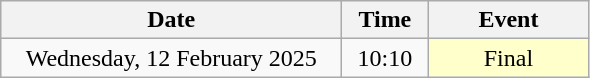<table class = "wikitable" style="text-align:center;">
<tr>
<th width=220>Date</th>
<th width=50>Time</th>
<th width=100>Event</th>
</tr>
<tr>
<td>Wednesday, 12 February 2025</td>
<td>10:10</td>
<td bgcolor=ffffcc>Final</td>
</tr>
</table>
